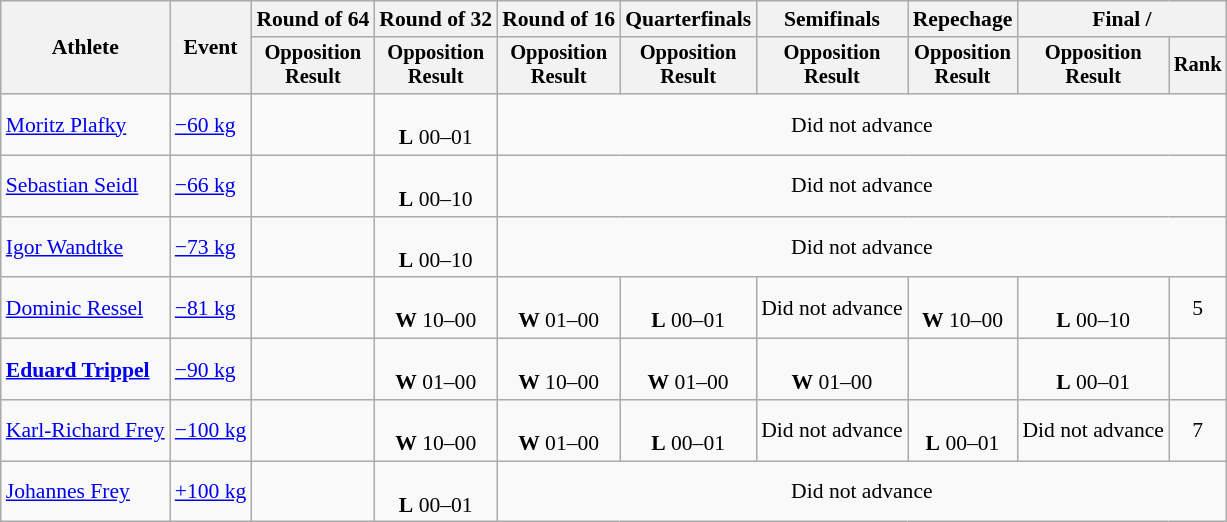<table class="wikitable" style="font-size:90%">
<tr>
<th rowspan="2">Athlete</th>
<th rowspan="2">Event</th>
<th>Round of 64</th>
<th>Round of 32</th>
<th>Round of 16</th>
<th>Quarterfinals</th>
<th>Semifinals</th>
<th>Repechage</th>
<th colspan=2>Final / </th>
</tr>
<tr style="font-size:95%">
<th>Opposition<br>Result</th>
<th>Opposition<br>Result</th>
<th>Opposition<br>Result</th>
<th>Opposition<br>Result</th>
<th>Opposition<br>Result</th>
<th>Opposition<br>Result</th>
<th>Opposition<br>Result</th>
<th>Rank</th>
</tr>
<tr align=center>
<td align=left><a href='#'>Moritz Plafky</a></td>
<td align=left><a href='#'>−60 kg</a></td>
<td></td>
<td><br><strong>L</strong> 00–01</td>
<td colspan=6>Did not advance</td>
</tr>
<tr align=center>
<td align=left><a href='#'>Sebastian Seidl</a></td>
<td align=left><a href='#'>−66 kg</a></td>
<td></td>
<td><br><strong>L</strong> 00–10</td>
<td colspan=6>Did not advance</td>
</tr>
<tr align=center>
<td align=left><a href='#'>Igor Wandtke</a></td>
<td align=left><a href='#'>−73 kg</a></td>
<td></td>
<td><br><strong>L</strong> 00–10</td>
<td colspan=6>Did not advance</td>
</tr>
<tr align=center>
<td align=left><a href='#'>Dominic Ressel</a></td>
<td align=left><a href='#'>−81 kg</a></td>
<td></td>
<td><br><strong>W</strong> 10–00</td>
<td><br><strong>W</strong> 01–00</td>
<td><br><strong>L</strong> 00–01</td>
<td>Did not advance</td>
<td><br><strong>W</strong> 10–00</td>
<td><br><strong>L</strong> 00–10</td>
<td>5</td>
</tr>
<tr align=center>
<td align=left><strong><a href='#'>Eduard Trippel</a></strong></td>
<td align=left><a href='#'>−90 kg</a></td>
<td></td>
<td><br><strong>W</strong> 01–00</td>
<td><br><strong>W</strong> 10–00</td>
<td><br><strong>W</strong> 01–00</td>
<td><br><strong>W</strong> 01–00</td>
<td></td>
<td><br><strong>L</strong> 00–01</td>
<td></td>
</tr>
<tr align=center>
<td align=left><a href='#'>Karl-Richard Frey</a></td>
<td align=left><a href='#'>−100 kg</a></td>
<td></td>
<td><br><strong>W</strong> 10–00</td>
<td><br> <strong>W</strong> 01–00</td>
<td><br><strong>L</strong> 00–01</td>
<td>Did not advance</td>
<td><br><strong>L</strong> 00–01</td>
<td>Did not advance</td>
<td>7</td>
</tr>
<tr align=center>
<td align=left><a href='#'>Johannes Frey</a></td>
<td align=left><a href='#'>+100 kg</a></td>
<td></td>
<td><br><strong>L</strong> 00–01</td>
<td colspan=6>Did not advance</td>
</tr>
</table>
